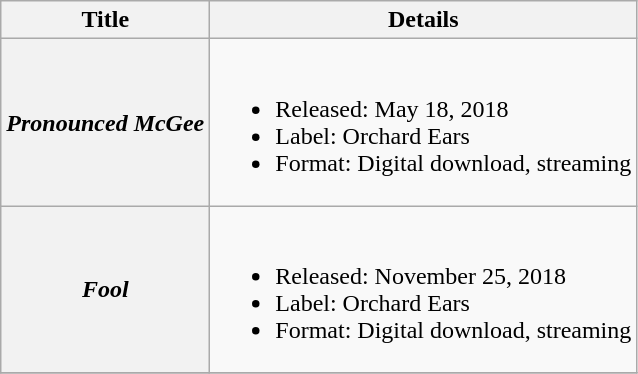<table class="wikitable plainrowheaders">
<tr>
<th scope="col">Title</th>
<th scope="col">Details</th>
</tr>
<tr>
<th scope="row"><em>Pronounced McGee</em></th>
<td><br><ul><li>Released: May 18, 2018</li><li>Label: Orchard Ears</li><li>Format: Digital download, streaming</li></ul></td>
</tr>
<tr>
<th scope="row"><em>Fool</em></th>
<td><br><ul><li>Released: November 25, 2018</li><li>Label: Orchard Ears</li><li>Format: Digital download, streaming</li></ul></td>
</tr>
<tr>
</tr>
</table>
